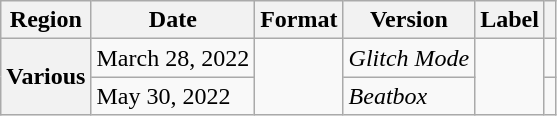<table class="wikitable plainrowheaders">
<tr>
<th scope="col">Region</th>
<th scope="col">Date</th>
<th scope="col">Format</th>
<th scope="col">Version</th>
<th scope="col">Label</th>
<th scope="col"></th>
</tr>
<tr>
<th scope="row" rowspan="2">Various</th>
<td>March 28, 2022</td>
<td rowspan="2"></td>
<td><em>Glitch Mode</em></td>
<td rowspan="2"></td>
<td align="center"></td>
</tr>
<tr>
<td>May 30, 2022</td>
<td><em>Beatbox</em></td>
<td align="center"></td>
</tr>
</table>
